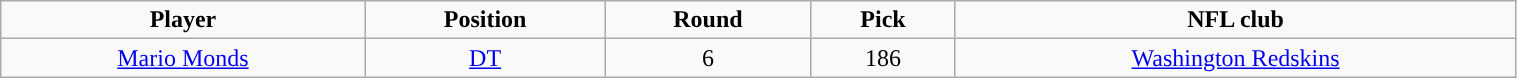<table class="wikitable" width="80%">
<tr align="center">
<td><strong>Player</strong></td>
<td><strong>Position</strong></td>
<td><strong>Round</strong></td>
<td><strong>Pick</strong></td>
<td><strong>NFL club</strong></td>
</tr>
<tr align="center" bgcolor="">
<td><a href='#'>Mario Monds</a></td>
<td><a href='#'>DT</a></td>
<td>6</td>
<td>186</td>
<td><a href='#'>Washington Redskins</a></td>
</tr>
</table>
